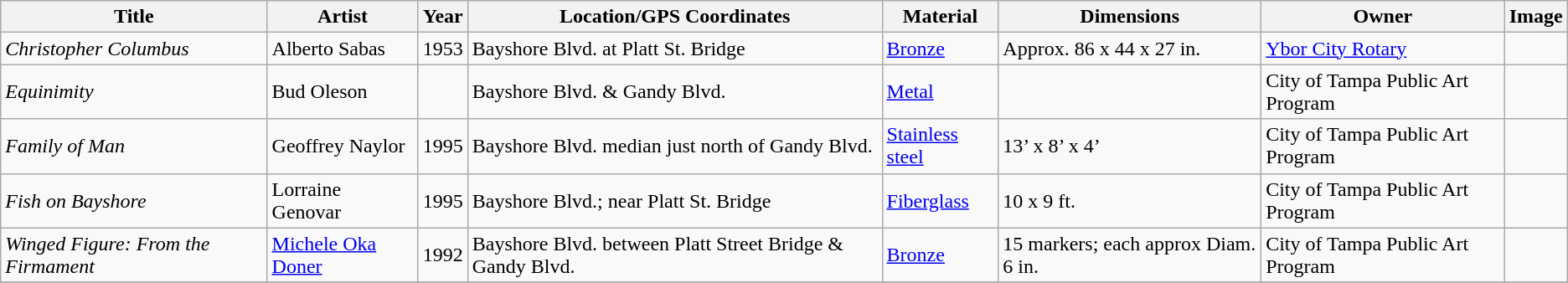<table class="wikitable sortable">
<tr>
<th>Title</th>
<th>Artist</th>
<th>Year</th>
<th>Location/GPS Coordinates</th>
<th>Material</th>
<th>Dimensions</th>
<th>Owner</th>
<th>Image</th>
</tr>
<tr>
<td><em>Christopher Columbus</em></td>
<td>Alberto Sabas</td>
<td>1953</td>
<td>Bayshore Blvd. at Platt St. Bridge</td>
<td><a href='#'>Bronze</a></td>
<td>Approx. 86 x 44 x 27 in.</td>
<td><a href='#'>Ybor City Rotary</a></td>
<td></td>
</tr>
<tr>
<td><em>Equinimity</em></td>
<td>Bud Oleson</td>
<td></td>
<td>Bayshore Blvd. & Gandy Blvd.</td>
<td><a href='#'>Metal</a></td>
<td></td>
<td>City of Tampa Public Art Program</td>
<td></td>
</tr>
<tr>
<td><em>Family of Man</em></td>
<td>Geoffrey Naylor</td>
<td>1995</td>
<td>Bayshore Blvd. median just north of Gandy Blvd.</td>
<td><a href='#'>Stainless steel</a></td>
<td>13’ x 8’ x 4’</td>
<td>City of Tampa Public Art Program</td>
<td></td>
</tr>
<tr>
<td><em>Fish on Bayshore</em></td>
<td>Lorraine Genovar</td>
<td>1995</td>
<td>Bayshore Blvd.; near Platt St. Bridge</td>
<td><a href='#'>Fiberglass</a></td>
<td>10 x 9 ft.</td>
<td>City of Tampa Public Art Program</td>
<td></td>
</tr>
<tr>
<td><em>Winged Figure: From the Firmament</em></td>
<td><a href='#'>Michele Oka Doner</a></td>
<td>1992</td>
<td>Bayshore Blvd. between Platt Street Bridge & Gandy Blvd.</td>
<td><a href='#'>Bronze</a></td>
<td>15 markers; each approx Diam. 6 in.</td>
<td>City of Tampa Public Art Program</td>
<td></td>
</tr>
<tr>
</tr>
</table>
